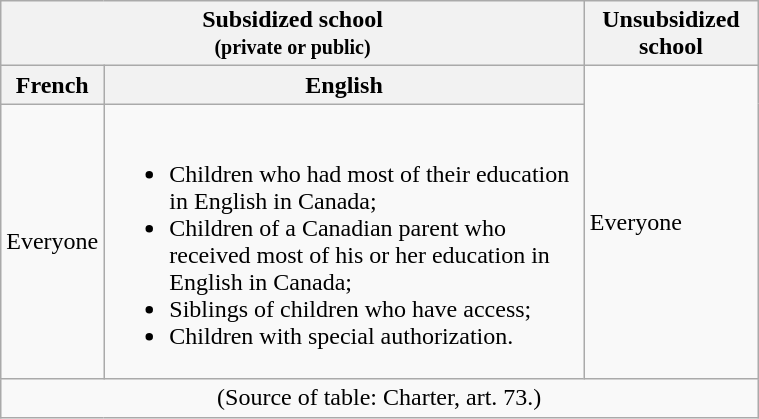<table class="wikitable floatright" style="margin-left:20px;" width="40%">
<tr>
<th colspan="2">Subsidized school<br><small>(private or public)</small></th>
<th>Unsubsidized school</th>
</tr>
<tr>
<th>French</th>
<th>English</th>
<td rowspan="2">Everyone</td>
</tr>
<tr>
<td>Everyone</td>
<td><br><ul><li>Children who had most of their education in English in Canada;</li><li>Children of a Canadian parent who received most of his or her education in English in Canada;</li><li>Siblings of children who have access;</li><li>Children with special authorization.</li></ul></td>
</tr>
<tr>
<td colspan="3" align=center>(Source of table: Charter, art. 73.)</td>
</tr>
</table>
